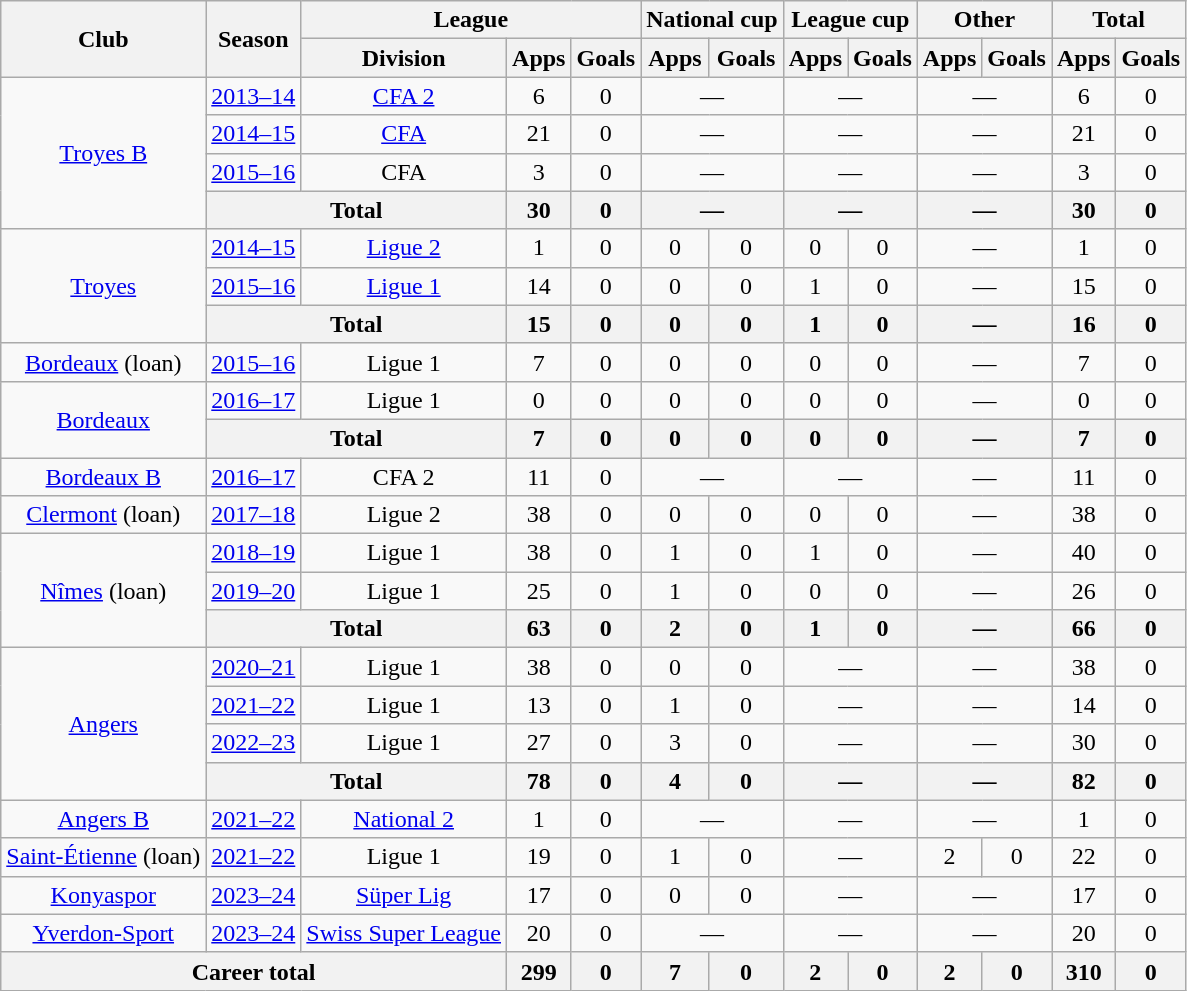<table class="wikitable" style="text-align:center">
<tr>
<th rowspan="2">Club</th>
<th rowspan="2">Season</th>
<th colspan="3">League</th>
<th colspan="2">National cup</th>
<th colspan="2">League cup</th>
<th colspan="2">Other</th>
<th colspan="2">Total</th>
</tr>
<tr>
<th>Division</th>
<th>Apps</th>
<th>Goals</th>
<th>Apps</th>
<th>Goals</th>
<th>Apps</th>
<th>Goals</th>
<th>Apps</th>
<th>Goals</th>
<th>Apps</th>
<th>Goals</th>
</tr>
<tr>
<td rowspan="4"><a href='#'>Troyes B</a></td>
<td><a href='#'>2013–14</a></td>
<td><a href='#'>CFA 2</a></td>
<td>6</td>
<td>0</td>
<td colspan="2">—</td>
<td colspan="2">—</td>
<td colspan="2">—</td>
<td>6</td>
<td>0</td>
</tr>
<tr>
<td><a href='#'>2014–15</a></td>
<td><a href='#'>CFA</a></td>
<td>21</td>
<td>0</td>
<td colspan="2">—</td>
<td colspan="2">—</td>
<td colspan="2">—</td>
<td>21</td>
<td>0</td>
</tr>
<tr>
<td><a href='#'>2015–16</a></td>
<td>CFA</td>
<td>3</td>
<td>0</td>
<td colspan="2">—</td>
<td colspan="2">—</td>
<td colspan="2">—</td>
<td>3</td>
<td>0</td>
</tr>
<tr>
<th colspan="2">Total</th>
<th>30</th>
<th>0</th>
<th colspan="2">—</th>
<th colspan="2">—</th>
<th colspan="2">—</th>
<th>30</th>
<th>0</th>
</tr>
<tr>
<td rowspan="3"><a href='#'>Troyes</a></td>
<td><a href='#'>2014–15</a></td>
<td><a href='#'>Ligue 2</a></td>
<td>1</td>
<td>0</td>
<td>0</td>
<td>0</td>
<td>0</td>
<td>0</td>
<td colspan="2">—</td>
<td>1</td>
<td>0</td>
</tr>
<tr>
<td><a href='#'>2015–16</a></td>
<td><a href='#'>Ligue 1</a></td>
<td>14</td>
<td>0</td>
<td>0</td>
<td>0</td>
<td>1</td>
<td>0</td>
<td colspan="2">—</td>
<td>15</td>
<td>0</td>
</tr>
<tr>
<th colspan="2">Total</th>
<th>15</th>
<th>0</th>
<th>0</th>
<th>0</th>
<th>1</th>
<th>0</th>
<th colspan="2">—</th>
<th>16</th>
<th>0</th>
</tr>
<tr>
<td><a href='#'>Bordeaux</a> (loan)</td>
<td><a href='#'>2015–16</a></td>
<td>Ligue 1</td>
<td>7</td>
<td>0</td>
<td>0</td>
<td>0</td>
<td>0</td>
<td>0</td>
<td colspan="2">—</td>
<td>7</td>
<td>0</td>
</tr>
<tr>
<td rowspan="2"><a href='#'>Bordeaux</a></td>
<td><a href='#'>2016–17</a></td>
<td>Ligue 1</td>
<td>0</td>
<td>0</td>
<td>0</td>
<td>0</td>
<td>0</td>
<td>0</td>
<td colspan="2">—</td>
<td>0</td>
<td>0</td>
</tr>
<tr>
<th colspan="2">Total</th>
<th>7</th>
<th>0</th>
<th>0</th>
<th>0</th>
<th>0</th>
<th>0</th>
<th colspan="2">—</th>
<th>7</th>
<th>0</th>
</tr>
<tr>
<td><a href='#'>Bordeaux B</a></td>
<td><a href='#'>2016–17</a></td>
<td>CFA 2</td>
<td>11</td>
<td>0</td>
<td colspan="2">—</td>
<td colspan="2">—</td>
<td colspan="2">—</td>
<td>11</td>
<td>0</td>
</tr>
<tr>
<td><a href='#'>Clermont</a> (loan)</td>
<td><a href='#'>2017–18</a></td>
<td>Ligue 2</td>
<td>38</td>
<td>0</td>
<td>0</td>
<td>0</td>
<td>0</td>
<td>0</td>
<td colspan="2">—</td>
<td>38</td>
<td>0</td>
</tr>
<tr>
<td rowspan="3"><a href='#'>Nîmes</a> (loan)</td>
<td><a href='#'>2018–19</a></td>
<td>Ligue 1</td>
<td>38</td>
<td>0</td>
<td>1</td>
<td>0</td>
<td>1</td>
<td>0</td>
<td colspan="2">—</td>
<td>40</td>
<td>0</td>
</tr>
<tr>
<td><a href='#'>2019–20</a></td>
<td>Ligue 1</td>
<td>25</td>
<td>0</td>
<td>1</td>
<td>0</td>
<td>0</td>
<td>0</td>
<td colspan="2">—</td>
<td>26</td>
<td>0</td>
</tr>
<tr>
<th colspan="2">Total</th>
<th>63</th>
<th>0</th>
<th>2</th>
<th>0</th>
<th>1</th>
<th>0</th>
<th colspan="2">—</th>
<th>66</th>
<th>0</th>
</tr>
<tr>
<td rowspan="4"><a href='#'>Angers</a></td>
<td><a href='#'>2020–21</a></td>
<td>Ligue 1</td>
<td>38</td>
<td>0</td>
<td>0</td>
<td>0</td>
<td colspan="2">—</td>
<td colspan="2">—</td>
<td>38</td>
<td>0</td>
</tr>
<tr>
<td><a href='#'>2021–22</a></td>
<td>Ligue 1</td>
<td>13</td>
<td>0</td>
<td>1</td>
<td>0</td>
<td colspan="2">—</td>
<td colspan="2">—</td>
<td>14</td>
<td>0</td>
</tr>
<tr>
<td><a href='#'>2022–23</a></td>
<td>Ligue 1</td>
<td>27</td>
<td>0</td>
<td>3</td>
<td>0</td>
<td colspan="2">—</td>
<td colspan="2">—</td>
<td>30</td>
<td>0</td>
</tr>
<tr>
<th colspan="2">Total</th>
<th>78</th>
<th>0</th>
<th>4</th>
<th>0</th>
<th colspan="2">—</th>
<th colspan="2">—</th>
<th>82</th>
<th>0</th>
</tr>
<tr>
<td><a href='#'>Angers B</a></td>
<td><a href='#'>2021–22</a></td>
<td><a href='#'>National 2</a></td>
<td>1</td>
<td>0</td>
<td colspan="2">—</td>
<td colspan="2">—</td>
<td colspan="2">—</td>
<td>1</td>
<td>0</td>
</tr>
<tr>
<td><a href='#'>Saint-Étienne</a> (loan)</td>
<td><a href='#'>2021–22</a></td>
<td>Ligue 1</td>
<td>19</td>
<td>0</td>
<td>1</td>
<td>0</td>
<td colspan="2">—</td>
<td>2</td>
<td>0</td>
<td>22</td>
<td>0</td>
</tr>
<tr>
<td><a href='#'>Konyaspor</a></td>
<td><a href='#'>2023–24</a></td>
<td><a href='#'>Süper Lig</a></td>
<td>17</td>
<td>0</td>
<td>0</td>
<td>0</td>
<td colspan="2">—</td>
<td colspan="2">—</td>
<td>17</td>
<td>0</td>
</tr>
<tr>
<td><a href='#'>Yverdon-Sport</a></td>
<td><a href='#'>2023–24</a></td>
<td><a href='#'>Swiss Super League</a></td>
<td>20</td>
<td>0</td>
<td colspan="2">—</td>
<td colspan="2">—</td>
<td colspan="2">—</td>
<td>20</td>
<td>0</td>
</tr>
<tr>
<th colspan="3">Career total</th>
<th>299</th>
<th>0</th>
<th>7</th>
<th>0</th>
<th>2</th>
<th>0</th>
<th>2</th>
<th>0</th>
<th>310</th>
<th>0</th>
</tr>
</table>
